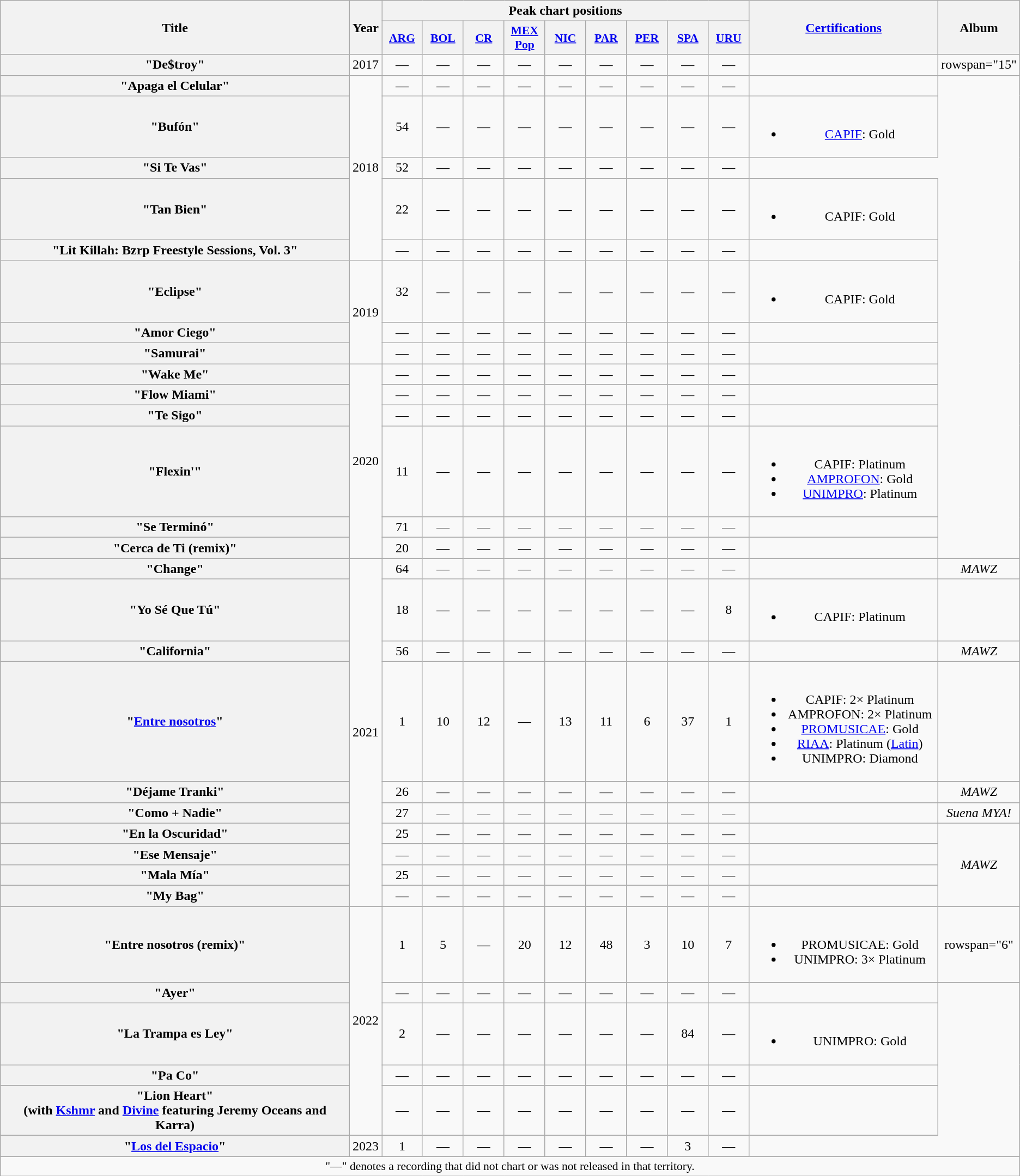<table class="wikitable plainrowheaders" style="text-align:center;">
<tr>
<th scope="col" rowspan="2">Title</th>
<th scope="col" rowspan="2">Year</th>
<th scope="col" colspan="9">Peak chart positions</th>
<th scope="col" rowspan="2" style="width:14em;"><a href='#'>Certifications</a></th>
<th scope="col" rowspan="2">Album</th>
</tr>
<tr>
<th scope="col" style="width:3em;font-size:90%;"><a href='#'>ARG</a><br></th>
<th scope="col" style="width:3em;font-size:90%;"><a href='#'>BOL</a><br></th>
<th scope="col" style="width:3em;font-size:90%;"><a href='#'>CR</a><br></th>
<th scope="col" style="width:3em;font-size:90%;"><a href='#'>MEX<br>Pop</a><br></th>
<th scope="col" style="width:3em;font-size:90%;"><a href='#'>NIC</a><br></th>
<th scope="col" style="width:3em;font-size:90%;"><a href='#'>PAR</a><br></th>
<th scope="col" style="width:3em;font-size:90%;"><a href='#'>PER</a><br></th>
<th scope="col" style="width:3em;font-size:90%;"><a href='#'>SPA</a><br></th>
<th scope="col" style="width:3em;font-size:90%;"><a href='#'>URU</a><br></th>
</tr>
<tr>
<th scope="row">"De$troy"</th>
<td>2017</td>
<td>—</td>
<td>—</td>
<td>—</td>
<td>—</td>
<td>—</td>
<td>—</td>
<td>—</td>
<td>—</td>
<td>—</td>
<td></td>
<td>rowspan="15" </td>
</tr>
<tr>
<th scope="row">"Apaga el Celular"</th>
<td rowspan="5">2018</td>
<td>—</td>
<td>—</td>
<td>—</td>
<td>—</td>
<td>—</td>
<td>—</td>
<td>—</td>
<td>—</td>
<td>—</td>
<td></td>
</tr>
<tr>
<th scope="row">"Bufón"</th>
<td>54</td>
<td>—</td>
<td>—</td>
<td>—</td>
<td>—</td>
<td>—</td>
<td>—</td>
<td>—</td>
<td>—</td>
<td><br><ul><li><a href='#'>CAPIF</a>: Gold</li></ul></td>
</tr>
<tr>
<th scope="row">"Si Te Vas"</th>
<td>52</td>
<td>—</td>
<td>—</td>
<td>—</td>
<td>—</td>
<td>—</td>
<td>—</td>
<td>—</td>
<td>—</td>
</tr>
<tr>
<th scope="row">"Tan Bien"<br></th>
<td>22</td>
<td>—</td>
<td>—</td>
<td>—</td>
<td>—</td>
<td>—</td>
<td>—</td>
<td>—</td>
<td>—</td>
<td><br><ul><li>CAPIF: Gold</li></ul></td>
</tr>
<tr>
<th scope="row">"Lit Killah: Bzrp Freestyle Sessions, Vol. 3"<br></th>
<td>—</td>
<td>—</td>
<td>—</td>
<td>—</td>
<td>—</td>
<td>—</td>
<td>—</td>
<td>—</td>
<td>—</td>
<td></td>
</tr>
<tr>
<th scope="row">"Eclipse"</th>
<td rowspan="3">2019</td>
<td>32</td>
<td>—</td>
<td>—</td>
<td>—</td>
<td>—</td>
<td>—</td>
<td>—</td>
<td>—</td>
<td>—</td>
<td><br><ul><li>CAPIF: Gold</li></ul></td>
</tr>
<tr>
<th scope="row">"Amor Ciego"</th>
<td>—</td>
<td>—</td>
<td>—</td>
<td>—</td>
<td>—</td>
<td>—</td>
<td>—</td>
<td>—</td>
<td>—</td>
<td></td>
</tr>
<tr>
<th scope="row">"Samurai"<br></th>
<td>—</td>
<td>—</td>
<td>—</td>
<td>—</td>
<td>—</td>
<td>—</td>
<td>—</td>
<td>—</td>
<td>—</td>
<td></td>
</tr>
<tr>
<th scope="row">"Wake Me"</th>
<td rowspan="6">2020</td>
<td>—</td>
<td>—</td>
<td>—</td>
<td>—</td>
<td>—</td>
<td>—</td>
<td>—</td>
<td>—</td>
<td>—</td>
<td></td>
</tr>
<tr>
<th scope="row">"Flow Miami"<br></th>
<td>—</td>
<td>—</td>
<td>—</td>
<td>—</td>
<td>—</td>
<td>—</td>
<td>—</td>
<td>—</td>
<td>—</td>
<td></td>
</tr>
<tr>
<th scope="row">"Te Sigo"<br></th>
<td>—</td>
<td>—</td>
<td>—</td>
<td>—</td>
<td>—</td>
<td>—</td>
<td>—</td>
<td>—</td>
<td>—</td>
<td></td>
</tr>
<tr>
<th scope="row">"Flexin'"<br></th>
<td>11</td>
<td>—</td>
<td>—</td>
<td>—</td>
<td>—</td>
<td>—</td>
<td>—</td>
<td>—</td>
<td>—</td>
<td><br><ul><li>CAPIF: Platinum</li><li><a href='#'>AMPROFON</a>: Gold</li><li><a href='#'>UNIMPRO</a>: Platinum</li></ul></td>
</tr>
<tr>
<th scope="row">"Se Terminó"<br></th>
<td>71</td>
<td>—</td>
<td>—</td>
<td>—</td>
<td>—</td>
<td>—</td>
<td>—</td>
<td>—</td>
<td>—</td>
<td></td>
</tr>
<tr>
<th scope="row">"Cerca de Ti (remix)"<br></th>
<td>20</td>
<td>—</td>
<td>—</td>
<td>—</td>
<td>—</td>
<td>—</td>
<td>—</td>
<td>—</td>
<td>—</td>
<td></td>
</tr>
<tr>
<th scope="row">"Change"</th>
<td rowspan="10">2021</td>
<td>64</td>
<td>—</td>
<td>—</td>
<td>—</td>
<td>—</td>
<td>—</td>
<td>—</td>
<td>—</td>
<td>—</td>
<td></td>
<td><em>MAWZ</em></td>
</tr>
<tr>
<th scope="row">"Yo Sé Que Tú"<br></th>
<td>18</td>
<td>—</td>
<td>—</td>
<td>—</td>
<td>—</td>
<td>—</td>
<td>—</td>
<td>—</td>
<td>8</td>
<td><br><ul><li>CAPIF: Platinum</li></ul></td>
<td></td>
</tr>
<tr>
<th scope="row">"California"</th>
<td>56</td>
<td>—</td>
<td>—</td>
<td>—</td>
<td>—</td>
<td>—</td>
<td>—</td>
<td>—</td>
<td>—</td>
<td></td>
<td><em>MAWZ</em></td>
</tr>
<tr>
<th scope="row">"<a href='#'>Entre nosotros</a>"<br></th>
<td>1</td>
<td>10</td>
<td>12</td>
<td>—</td>
<td>13</td>
<td>11</td>
<td>6</td>
<td>37</td>
<td>1</td>
<td><br><ul><li>CAPIF: 2× Platinum</li><li>AMPROFON: 2× Platinum</li><li><a href='#'>PROMUSICAE</a>: Gold</li><li><a href='#'>RIAA</a>: Platinum <span>(<a href='#'>Latin</a>)</span></li><li>UNIMPRO: Diamond</li></ul></td>
<td></td>
</tr>
<tr>
<th scope="row">"Déjame Tranki"<br></th>
<td>26</td>
<td>—</td>
<td>—</td>
<td>—</td>
<td>—</td>
<td>—</td>
<td>—</td>
<td>—</td>
<td>—</td>
<td></td>
<td><em>MAWZ</em></td>
</tr>
<tr>
<th scope="row">"Como + Nadie"<br></th>
<td>27</td>
<td>—</td>
<td>—</td>
<td>—</td>
<td>—</td>
<td>—</td>
<td>—</td>
<td>—</td>
<td>—</td>
<td></td>
<td><em>Suena MYA!</em></td>
</tr>
<tr>
<th scope="row">"En la Oscuridad"<br></th>
<td>25</td>
<td>—</td>
<td>—</td>
<td>—</td>
<td>—</td>
<td>—</td>
<td>—</td>
<td>—</td>
<td>—</td>
<td></td>
<td rowspan="4"><em>MAWZ</em></td>
</tr>
<tr>
<th scope="row">"Ese Mensaje"<br></th>
<td>—</td>
<td>—</td>
<td>—</td>
<td>—</td>
<td>—</td>
<td>—</td>
<td>—</td>
<td>—</td>
<td>—</td>
<td></td>
</tr>
<tr>
<th scope="row">"Mala Mía"<br></th>
<td>25</td>
<td>—</td>
<td>—</td>
<td>—</td>
<td>—</td>
<td>—</td>
<td>—</td>
<td>—</td>
<td>—</td>
<td></td>
</tr>
<tr>
<th scope="row">"My Bag"</th>
<td>—</td>
<td>—</td>
<td>—</td>
<td>—</td>
<td>—</td>
<td>—</td>
<td>—</td>
<td>—</td>
<td>—</td>
<td></td>
</tr>
<tr>
<th scope="row">"Entre nosotros (remix)"<br></th>
<td rowspan="5">2022</td>
<td>1</td>
<td>5</td>
<td>—</td>
<td>20</td>
<td>12</td>
<td>48</td>
<td>3</td>
<td>10</td>
<td>7</td>
<td><br><ul><li>PROMUSICAE: Gold</li><li>UNIMPRO: 3× Platinum</li></ul></td>
<td>rowspan="6" </td>
</tr>
<tr>
<th scope="row">"Ayer"<br></th>
<td>—</td>
<td>—</td>
<td>—</td>
<td>—</td>
<td>—</td>
<td>—</td>
<td>—</td>
<td>—</td>
<td>—</td>
<td></td>
</tr>
<tr>
<th scope="row">"La Trampa es Ley"</th>
<td>2</td>
<td>—</td>
<td>—</td>
<td>—</td>
<td>—</td>
<td>—</td>
<td>—</td>
<td>84</td>
<td>—</td>
<td><br><ul><li>UNIMPRO: Gold</li></ul></td>
</tr>
<tr>
<th scope="row">"Pa Co"<br></th>
<td>—</td>
<td>—</td>
<td>—</td>
<td>—</td>
<td>—</td>
<td>—</td>
<td>—</td>
<td>—</td>
<td>—</td>
<td></td>
</tr>
<tr>
<th scope="row">"Lion Heart" <br><span>(with <a href='#'>Kshmr</a> and <a href='#'>Divine</a> featuring Jeremy Oceans and Karra)</span></th>
<td>—</td>
<td>—</td>
<td>—</td>
<td>—</td>
<td>—</td>
<td>—</td>
<td>—</td>
<td>—</td>
<td>—</td>
<td></td>
</tr>
<tr>
<th scope="row">"<a href='#'>Los del Espacio</a>"<br></th>
<td>2023</td>
<td>1</td>
<td>—</td>
<td>—</td>
<td>—</td>
<td>—</td>
<td>—</td>
<td>—</td>
<td>3</td>
<td>—</td>
</tr>
<tr>
<td colspan="13" style="font-size:90%">"—" denotes a recording that did not chart or was not released in that territory.</td>
</tr>
</table>
